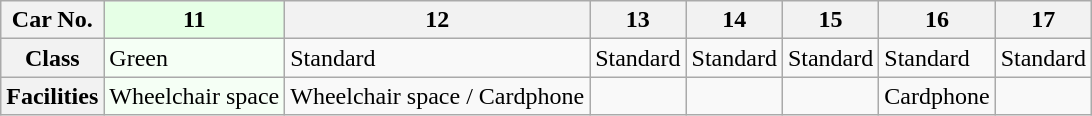<table class="wikitable">
<tr>
<th>Car No.</th>
<th style="background: #E6FFE6">11</th>
<th>12</th>
<th>13</th>
<th>14</th>
<th>15</th>
<th>16</th>
<th>17</th>
</tr>
<tr>
<th>Class</th>
<td style="background: #F5FFF5">Green</td>
<td>Standard</td>
<td>Standard</td>
<td>Standard</td>
<td>Standard</td>
<td>Standard</td>
<td>Standard</td>
</tr>
<tr>
<th>Facilities</th>
<td style="background: #F5FFF5">Wheelchair space</td>
<td>Wheelchair space / Cardphone</td>
<td> </td>
<td> </td>
<td> </td>
<td>Cardphone</td>
<td> </td>
</tr>
</table>
